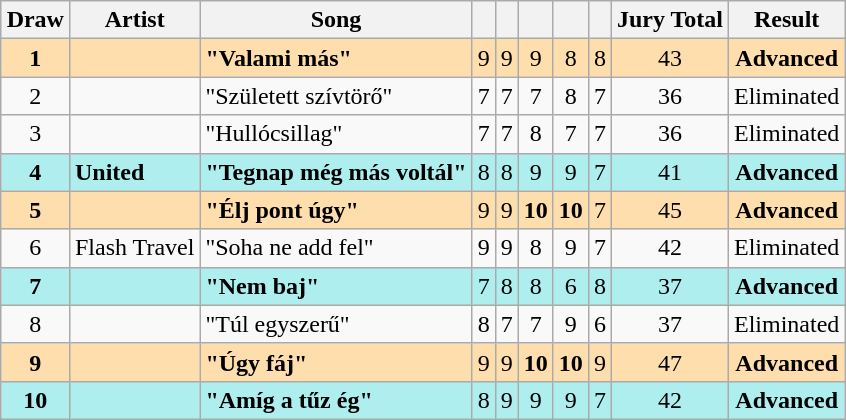<table class="sortable wikitable" style="margin: 1em auto 1em auto; text-align:center">
<tr>
<th>Draw</th>
<th>Artist</th>
<th>Song</th>
<th><small></small></th>
<th><small></small></th>
<th><small></small></th>
<th><small></small></th>
<th><small></small></th>
<th>Jury Total</th>
<th>Result</th>
</tr>
<tr style="background:navajowhite;">
<td><strong>1</strong></td>
<td align="left"><strong></strong></td>
<td align="left"><strong>"Valami más"</strong></td>
<td>9</td>
<td>9</td>
<td>9</td>
<td>8</td>
<td>8</td>
<td>43</td>
<td><strong>Advanced</strong></td>
</tr>
<tr>
<td>2</td>
<td align="left"></td>
<td align="left">"Született szívtörő"</td>
<td>7</td>
<td>7</td>
<td>7</td>
<td>8</td>
<td>7</td>
<td>36</td>
<td>Eliminated</td>
</tr>
<tr>
<td>3</td>
<td align="left"></td>
<td align="left">"Hullócsillag"</td>
<td>7</td>
<td>7</td>
<td>8</td>
<td>7</td>
<td>7</td>
<td>36</td>
<td>Eliminated</td>
</tr>
<tr style="background:paleturquoise;">
<td><strong>4</strong></td>
<td align="left"><strong>United</strong></td>
<td align="left"><strong>"Tegnap még más voltál"</strong></td>
<td>8</td>
<td>8</td>
<td>9</td>
<td>9</td>
<td>7</td>
<td>41</td>
<td><strong>Advanced</strong></td>
</tr>
<tr style="background:navajowhite;">
<td><strong>5</strong></td>
<td align="left"><strong></strong></td>
<td align="left"><strong>"Élj pont úgy"</strong></td>
<td>9</td>
<td>9</td>
<td><strong>10</strong></td>
<td><strong>10</strong></td>
<td>7</td>
<td>45</td>
<td><strong>Advanced</strong></td>
</tr>
<tr>
<td>6</td>
<td align="left">Flash Travel</td>
<td align="left">"Soha ne add fel"</td>
<td>9</td>
<td>9</td>
<td>8</td>
<td>9</td>
<td>7</td>
<td>42</td>
<td>Eliminated</td>
</tr>
<tr style="background:paleturquoise;">
<td><strong>7</strong></td>
<td align="left"><strong></strong></td>
<td align="left"><strong>"Nem baj"</strong></td>
<td>7</td>
<td>8</td>
<td>8</td>
<td>6</td>
<td>8</td>
<td>37</td>
<td><strong>Advanced</strong></td>
</tr>
<tr>
<td>8</td>
<td align="left"></td>
<td align="left">"Túl egyszerű"</td>
<td>8</td>
<td>7</td>
<td>7</td>
<td>9</td>
<td>6</td>
<td>37</td>
<td>Eliminated</td>
</tr>
<tr style="background:navajowhite;">
<td><strong>9</strong></td>
<td align="left"><strong></strong></td>
<td align="left"><strong>"Úgy fáj"</strong></td>
<td>9</td>
<td>9</td>
<td><strong>10</strong></td>
<td><strong>10</strong></td>
<td>9</td>
<td>47</td>
<td><strong>Advanced</strong></td>
</tr>
<tr style="background:paleturquoise;">
<td><strong>10</strong></td>
<td align="left"><strong></strong></td>
<td align="left"><strong>"Amíg a tűz ég"</strong></td>
<td>8</td>
<td>9</td>
<td>9</td>
<td>9</td>
<td>7</td>
<td>42</td>
<td><strong>Advanced</strong></td>
</tr>
</table>
